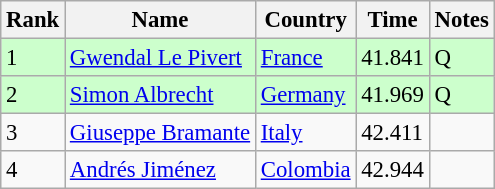<table class="wikitable" style="font-size:95%" style="text-align:center; width:35em;">
<tr>
<th>Rank</th>
<th>Name</th>
<th>Country</th>
<th>Time</th>
<th>Notes</th>
</tr>
<tr bgcolor=ccffcc>
<td>1</td>
<td align=left><a href='#'>Gwendal Le Pivert</a></td>
<td align="left"> <a href='#'>France</a></td>
<td>41.841</td>
<td>Q</td>
</tr>
<tr bgcolor=ccffcc>
<td>2</td>
<td align=left><a href='#'>Simon Albrecht</a></td>
<td align="left"> <a href='#'>Germany</a></td>
<td>41.969</td>
<td>Q</td>
</tr>
<tr>
<td>3</td>
<td align=left><a href='#'>Giuseppe Bramante</a></td>
<td align="left"> <a href='#'>Italy</a></td>
<td>42.411</td>
<td></td>
</tr>
<tr>
<td>4</td>
<td align=left><a href='#'>Andrés Jiménez</a></td>
<td align=left> <a href='#'>Colombia</a></td>
<td>42.944</td>
<td></td>
</tr>
</table>
